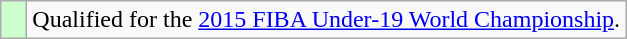<table class="wikitable">
<tr>
<td width=10px bgcolor="#ccffcc"></td>
<td>Qualified for the <a href='#'>2015 FIBA Under-19 World Championship</a>.</td>
</tr>
</table>
